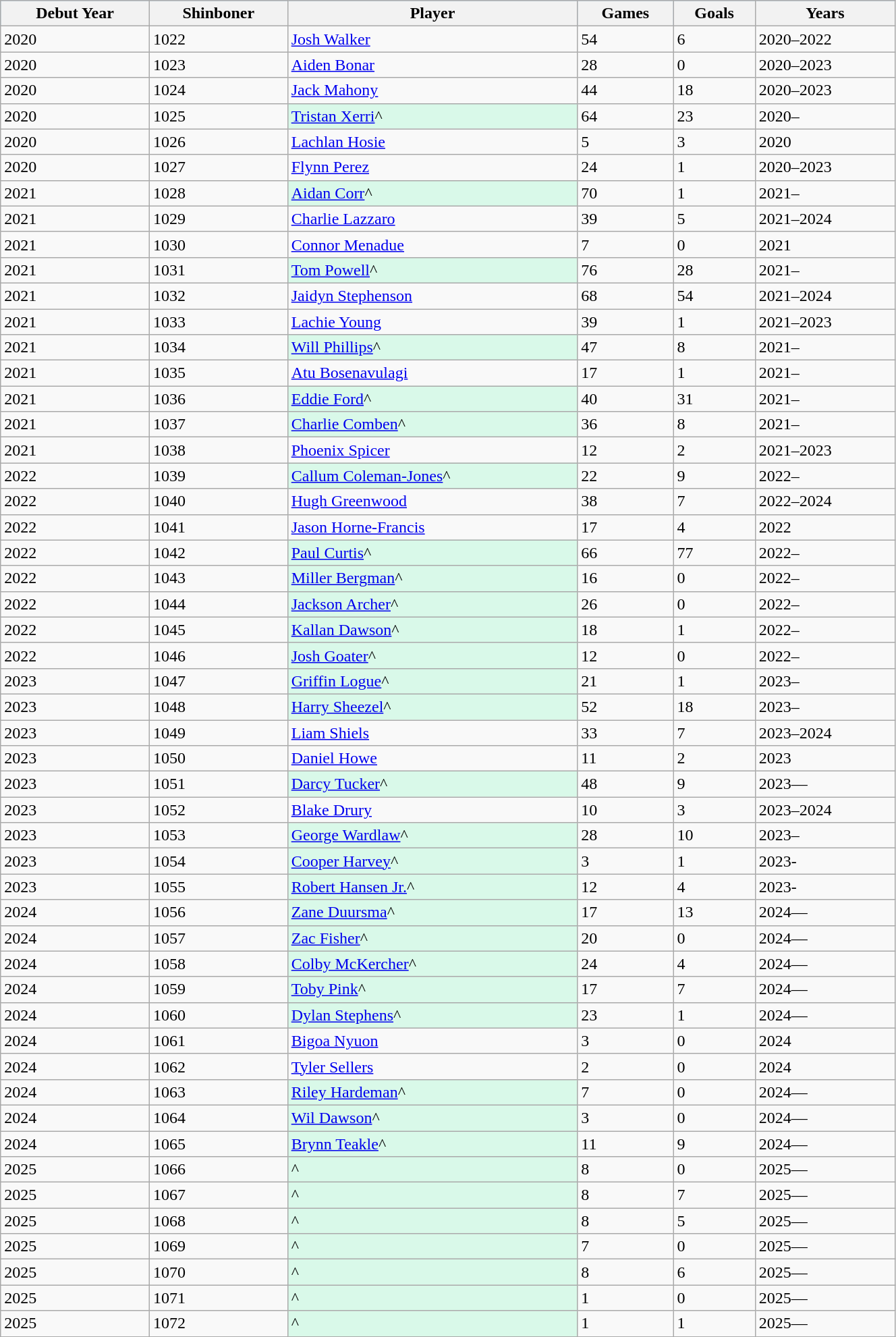<table class="wikitable" style="width:70%;">
<tr style="background:#87cefa;">
<th>Debut Year</th>
<th>Shinboner</th>
<th>Player</th>
<th>Games</th>
<th>Goals</th>
<th>Years</th>
</tr>
<tr>
<td>2020</td>
<td>1022</td>
<td><a href='#'>Josh Walker</a></td>
<td>54</td>
<td>6</td>
<td>2020–2022</td>
</tr>
<tr>
<td>2020</td>
<td>1023</td>
<td><a href='#'>Aiden Bonar</a></td>
<td>28</td>
<td>0</td>
<td>2020–2023</td>
</tr>
<tr>
<td>2020</td>
<td>1024</td>
<td><a href='#'>Jack Mahony</a></td>
<td>44</td>
<td>18</td>
<td>2020–2023</td>
</tr>
<tr>
<td>2020</td>
<td>1025</td>
<td style="background:#d9f9e9"><a href='#'>Tristan Xerri</a>^</td>
<td>64</td>
<td>23</td>
<td>2020–</td>
</tr>
<tr>
<td>2020</td>
<td>1026</td>
<td><a href='#'>Lachlan Hosie</a></td>
<td>5</td>
<td>3</td>
<td>2020</td>
</tr>
<tr>
<td>2020</td>
<td>1027</td>
<td><a href='#'>Flynn Perez</a></td>
<td>24</td>
<td>1</td>
<td>2020–2023</td>
</tr>
<tr>
<td>2021</td>
<td>1028</td>
<td style="background:#d9f9e9"><a href='#'>Aidan Corr</a>^</td>
<td>70</td>
<td>1</td>
<td>2021–</td>
</tr>
<tr>
<td>2021</td>
<td>1029</td>
<td><a href='#'>Charlie Lazzaro</a></td>
<td>39</td>
<td>5</td>
<td>2021–2024</td>
</tr>
<tr>
<td>2021</td>
<td>1030</td>
<td><a href='#'>Connor Menadue</a></td>
<td>7</td>
<td>0</td>
<td>2021</td>
</tr>
<tr>
<td>2021</td>
<td>1031</td>
<td style="background:#d9f9e9"><a href='#'>Tom Powell</a>^</td>
<td>76</td>
<td>28</td>
<td>2021–</td>
</tr>
<tr>
<td>2021</td>
<td>1032</td>
<td><a href='#'>Jaidyn Stephenson</a></td>
<td>68</td>
<td>54</td>
<td>2021–2024</td>
</tr>
<tr>
<td>2021</td>
<td>1033</td>
<td><a href='#'>Lachie Young</a></td>
<td>39</td>
<td>1</td>
<td>2021–2023</td>
</tr>
<tr>
<td>2021</td>
<td>1034</td>
<td style="background:#d9f9e9"><a href='#'>Will Phillips</a>^</td>
<td>47</td>
<td>8</td>
<td>2021–</td>
</tr>
<tr>
<td>2021</td>
<td>1035</td>
<td><a href='#'>Atu Bosenavulagi</a></td>
<td>17</td>
<td>1</td>
<td>2021–</td>
</tr>
<tr>
<td>2021</td>
<td>1036</td>
<td style="background:#d9f9e9"><a href='#'>Eddie Ford</a>^</td>
<td>40</td>
<td>31</td>
<td>2021–</td>
</tr>
<tr>
<td>2021</td>
<td>1037</td>
<td style="background:#d9f9e9"><a href='#'>Charlie Comben</a>^</td>
<td>36</td>
<td>8</td>
<td>2021–</td>
</tr>
<tr>
<td>2021</td>
<td>1038</td>
<td><a href='#'>Phoenix Spicer</a></td>
<td>12</td>
<td>2</td>
<td>2021–2023</td>
</tr>
<tr>
<td>2022</td>
<td>1039</td>
<td style="background:#d9f9e9"><a href='#'>Callum Coleman-Jones</a>^</td>
<td>22</td>
<td>9</td>
<td>2022–</td>
</tr>
<tr>
<td>2022</td>
<td>1040</td>
<td><a href='#'>Hugh Greenwood</a></td>
<td>38</td>
<td>7</td>
<td>2022–2024</td>
</tr>
<tr>
<td>2022</td>
<td>1041</td>
<td><a href='#'>Jason Horne-Francis</a></td>
<td>17</td>
<td>4</td>
<td>2022</td>
</tr>
<tr>
<td>2022</td>
<td>1042</td>
<td style="background:#d9f9e9"><a href='#'>Paul Curtis</a>^</td>
<td>66</td>
<td>77</td>
<td>2022–</td>
</tr>
<tr>
<td>2022</td>
<td>1043</td>
<td style="background:#d9f9e9"><a href='#'>Miller Bergman</a>^</td>
<td>16</td>
<td>0</td>
<td>2022–</td>
</tr>
<tr>
<td>2022</td>
<td>1044</td>
<td style="background:#d9f9e9"><a href='#'>Jackson Archer</a>^</td>
<td>26</td>
<td>0</td>
<td>2022–</td>
</tr>
<tr>
<td>2022</td>
<td>1045</td>
<td style="background:#d9f9e9"><a href='#'>Kallan Dawson</a>^</td>
<td>18</td>
<td>1</td>
<td>2022–</td>
</tr>
<tr>
<td>2022</td>
<td>1046</td>
<td style="background:#d9f9e9"><a href='#'>Josh Goater</a>^</td>
<td>12</td>
<td>0</td>
<td>2022–</td>
</tr>
<tr>
<td>2023</td>
<td>1047</td>
<td style="background:#d9f9e9"><a href='#'>Griffin Logue</a>^</td>
<td>21</td>
<td>1</td>
<td>2023–</td>
</tr>
<tr>
<td>2023</td>
<td>1048</td>
<td style="background:#d9f9e9"><a href='#'>Harry Sheezel</a>^</td>
<td>52</td>
<td>18</td>
<td>2023–</td>
</tr>
<tr>
<td>2023</td>
<td>1049</td>
<td><a href='#'>Liam Shiels</a></td>
<td>33</td>
<td>7</td>
<td>2023–2024</td>
</tr>
<tr>
<td>2023</td>
<td>1050</td>
<td><a href='#'>Daniel Howe</a></td>
<td>11</td>
<td>2</td>
<td>2023</td>
</tr>
<tr>
<td>2023</td>
<td>1051</td>
<td style="background:#d9f9e9"><a href='#'>Darcy Tucker</a>^</td>
<td>48</td>
<td>9</td>
<td>2023—</td>
</tr>
<tr>
<td>2023</td>
<td>1052</td>
<td><a href='#'>Blake Drury</a></td>
<td>10</td>
<td>3</td>
<td>2023–2024</td>
</tr>
<tr>
<td>2023</td>
<td>1053</td>
<td style="background:#d9f9e9"><a href='#'>George Wardlaw</a>^</td>
<td>28</td>
<td>10</td>
<td>2023–</td>
</tr>
<tr>
<td>2023</td>
<td>1054</td>
<td style="background:#d9f9e9"><a href='#'>Cooper Harvey</a>^</td>
<td>3</td>
<td>1</td>
<td>2023-</td>
</tr>
<tr>
<td>2023</td>
<td>1055</td>
<td style="background:#d9f9e9"><a href='#'>Robert Hansen Jr.</a>^</td>
<td>12</td>
<td>4</td>
<td>2023-</td>
</tr>
<tr>
<td>2024</td>
<td>1056</td>
<td style="background:#d9f9e9"><a href='#'>Zane Duursma</a>^</td>
<td>17</td>
<td>13</td>
<td>2024—</td>
</tr>
<tr>
<td>2024</td>
<td>1057</td>
<td style="background:#d9f9e9"><a href='#'>Zac Fisher</a>^</td>
<td>20</td>
<td>0</td>
<td>2024—</td>
</tr>
<tr>
<td>2024</td>
<td>1058</td>
<td style="background:#d9f9e9"><a href='#'>Colby McKercher</a>^</td>
<td>24</td>
<td>4</td>
<td>2024—</td>
</tr>
<tr>
<td>2024</td>
<td>1059</td>
<td style="background:#d9f9e9"><a href='#'>Toby Pink</a>^</td>
<td>17</td>
<td>7</td>
<td>2024—</td>
</tr>
<tr>
<td>2024</td>
<td>1060</td>
<td style="background:#d9f9e9"><a href='#'>Dylan Stephens</a>^</td>
<td>23</td>
<td>1</td>
<td>2024—</td>
</tr>
<tr>
<td>2024</td>
<td>1061</td>
<td><a href='#'>Bigoa Nyuon</a></td>
<td>3</td>
<td>0</td>
<td>2024</td>
</tr>
<tr>
<td>2024</td>
<td>1062</td>
<td><a href='#'>Tyler Sellers</a></td>
<td>2</td>
<td>0</td>
<td>2024</td>
</tr>
<tr>
<td>2024</td>
<td>1063</td>
<td style="background:#d9f9e9"><a href='#'>Riley Hardeman</a>^</td>
<td>7</td>
<td>0</td>
<td>2024—</td>
</tr>
<tr>
<td>2024</td>
<td>1064</td>
<td style="background:#d9f9e9"><a href='#'>Wil Dawson</a>^</td>
<td>3</td>
<td>0</td>
<td>2024—</td>
</tr>
<tr>
<td>2024</td>
<td>1065</td>
<td style="background:#d9f9e9"><a href='#'>Brynn Teakle</a>^</td>
<td>11</td>
<td>9</td>
<td>2024—</td>
</tr>
<tr>
<td>2025</td>
<td>1066</td>
<td style="background:#d9f9e9">^</td>
<td>8</td>
<td>0</td>
<td>2025—</td>
</tr>
<tr>
<td>2025</td>
<td>1067</td>
<td style="background:#d9f9e9">^</td>
<td>8</td>
<td>7</td>
<td>2025—</td>
</tr>
<tr>
<td>2025</td>
<td>1068</td>
<td style="background:#d9f9e9">^</td>
<td>8</td>
<td>5</td>
<td>2025—</td>
</tr>
<tr>
<td>2025</td>
<td>1069</td>
<td style="background:#d9f9e9">^</td>
<td>7</td>
<td>0</td>
<td>2025—</td>
</tr>
<tr>
<td>2025</td>
<td>1070</td>
<td style="background:#d9f9e9">^</td>
<td>8</td>
<td>6</td>
<td>2025—</td>
</tr>
<tr>
<td>2025</td>
<td>1071</td>
<td style="background:#d9f9e9">^</td>
<td>1</td>
<td>0</td>
<td>2025—</td>
</tr>
<tr>
<td>2025</td>
<td>1072</td>
<td style="background:#d9f9e9">^</td>
<td>1</td>
<td>1</td>
<td>2025—</td>
</tr>
</table>
